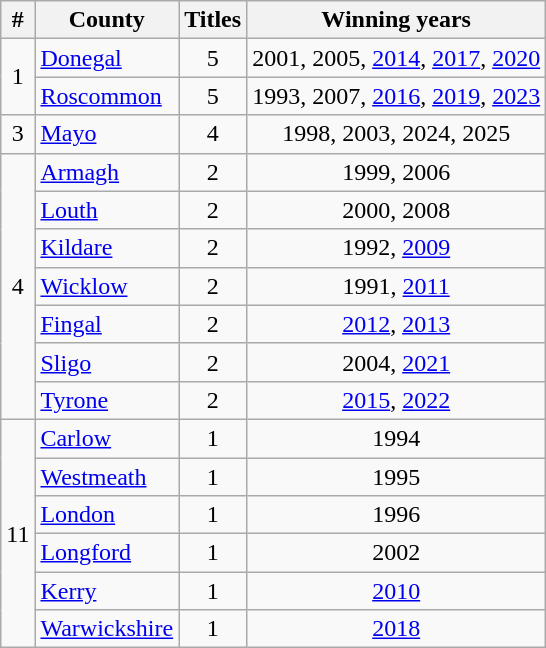<table class="wikitable sortable" style="text-align:center">
<tr>
<th>#</th>
<th scope="col">County</th>
<th>Titles</th>
<th scope="col">Winning years</th>
</tr>
<tr>
<td rowspan="2">1</td>
<td style="text-align:left"> <a href='#'>Donegal</a></td>
<td>5</td>
<td>2001, 2005, <a href='#'>2014</a>, <a href='#'>2017</a>, <a href='#'>2020</a></td>
</tr>
<tr>
<td style="text-align:left"> <a href='#'>Roscommon</a></td>
<td>5</td>
<td>1993, 2007, <a href='#'>2016</a>, <a href='#'>2019</a>, <a href='#'>2023</a></td>
</tr>
<tr>
<td>3</td>
<td style="text-align:left"> <a href='#'>Mayo</a></td>
<td>4</td>
<td>1998, 2003, 2024, 2025</td>
</tr>
<tr>
<td rowspan="7">4</td>
<td style="text-align:left"> <a href='#'>Armagh</a></td>
<td>2</td>
<td>1999, 2006</td>
</tr>
<tr>
<td style="text-align:left"> <a href='#'>Louth</a></td>
<td>2</td>
<td>2000, 2008</td>
</tr>
<tr>
<td style="text-align:left"> <a href='#'>Kildare</a></td>
<td>2</td>
<td>1992, <a href='#'>2009</a></td>
</tr>
<tr>
<td style="text-align:left"> <a href='#'>Wicklow</a></td>
<td>2</td>
<td>1991, <a href='#'>2011</a></td>
</tr>
<tr>
<td style="text-align:left"> <a href='#'>Fingal</a></td>
<td>2</td>
<td><a href='#'>2012</a>, <a href='#'>2013</a></td>
</tr>
<tr>
<td style="text-align:left"> <a href='#'>Sligo</a></td>
<td>2</td>
<td>2004, <a href='#'>2021</a></td>
</tr>
<tr>
<td style="text-align:left"> <a href='#'>Tyrone</a></td>
<td>2</td>
<td><a href='#'>2015</a>, <a href='#'>2022</a></td>
</tr>
<tr>
<td rowspan="6">11</td>
<td style="text-align:left"> <a href='#'>Carlow</a></td>
<td>1</td>
<td>1994</td>
</tr>
<tr>
<td style="text-align:left"> <a href='#'>Westmeath</a></td>
<td>1</td>
<td>1995</td>
</tr>
<tr>
<td style="text-align:left"> <a href='#'>London</a></td>
<td>1</td>
<td>1996</td>
</tr>
<tr>
<td style="text-align:left"> <a href='#'>Longford</a></td>
<td>1</td>
<td>2002</td>
</tr>
<tr>
<td style="text-align:left"> <a href='#'>Kerry</a></td>
<td>1</td>
<td><a href='#'>2010</a></td>
</tr>
<tr>
<td style="text-align:left"> <a href='#'>Warwickshire</a></td>
<td>1</td>
<td><a href='#'>2018</a></td>
</tr>
</table>
